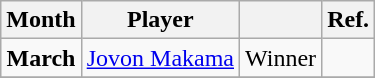<table class="wikitable" style="text-align:left">
<tr>
<th>Month</th>
<th>Player</th>
<th></th>
<th>Ref.</th>
</tr>
<tr>
<td align=center><strong>March</strong></td>
<td> <a href='#'>Jovon Makama</a></td>
<td>Winner</td>
<td align="center"></td>
</tr>
<tr>
</tr>
</table>
